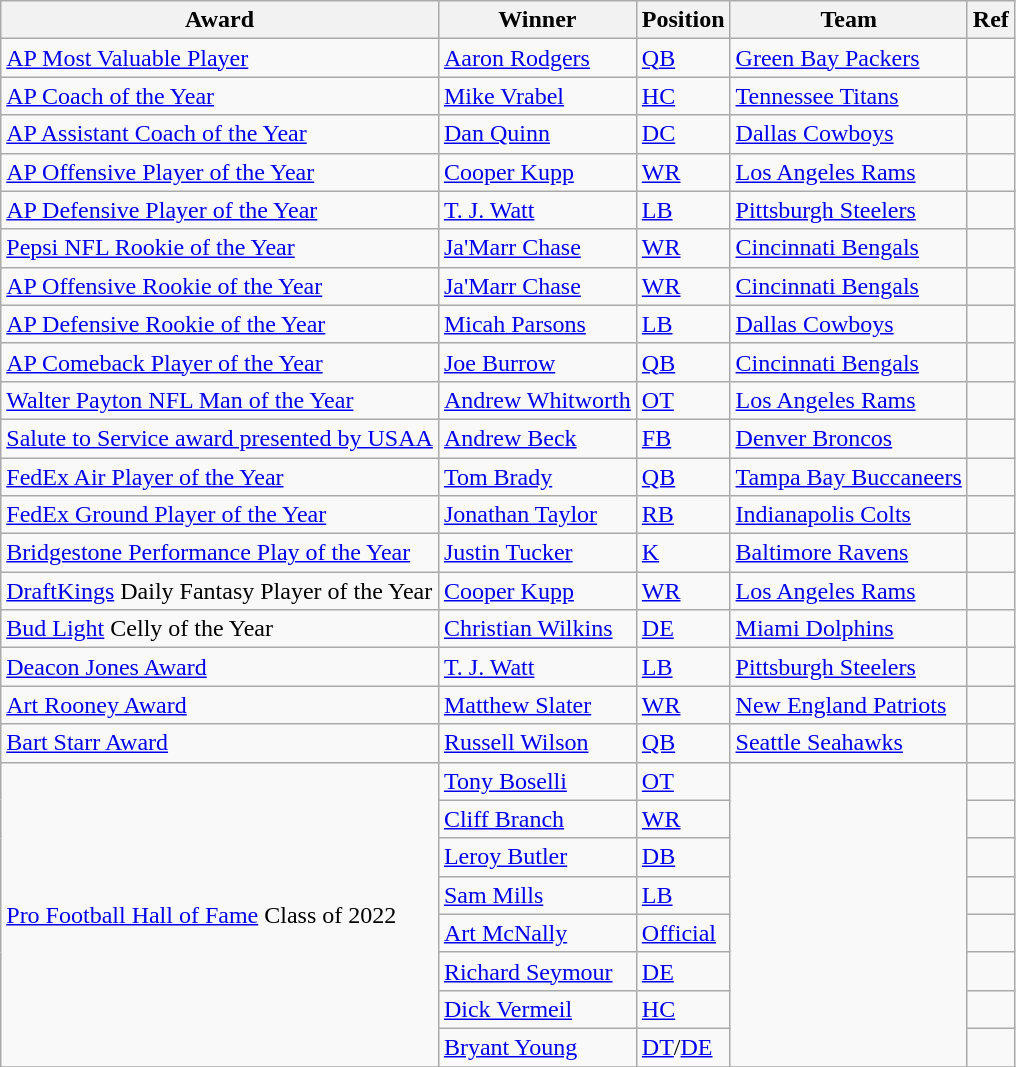<table class="wikitable source">
<tr>
<th>Award</th>
<th>Winner</th>
<th>Position</th>
<th>Team</th>
<th>Ref</th>
</tr>
<tr>
<td><a href='#'>AP Most Valuable Player</a></td>
<td><a href='#'>Aaron Rodgers</a></td>
<td><a href='#'>QB</a></td>
<td><a href='#'>Green Bay Packers</a></td>
<td></td>
</tr>
<tr>
<td><a href='#'>AP Coach of the Year</a></td>
<td><a href='#'>Mike Vrabel</a></td>
<td><a href='#'>HC</a></td>
<td><a href='#'>Tennessee Titans</a></td>
<td></td>
</tr>
<tr>
<td><a href='#'>AP Assistant Coach of the Year</a></td>
<td><a href='#'>Dan Quinn</a></td>
<td><a href='#'>DC</a></td>
<td><a href='#'>Dallas Cowboys</a></td>
<td></td>
</tr>
<tr>
<td><a href='#'>AP Offensive Player of the Year</a></td>
<td><a href='#'>Cooper Kupp</a></td>
<td><a href='#'>WR</a></td>
<td><a href='#'>Los Angeles Rams</a></td>
<td></td>
</tr>
<tr>
<td><a href='#'>AP Defensive Player of the Year</a></td>
<td><a href='#'>T. J. Watt</a></td>
<td><a href='#'>LB</a></td>
<td><a href='#'>Pittsburgh Steelers</a></td>
<td></td>
</tr>
<tr>
<td><a href='#'>Pepsi NFL Rookie of the Year</a></td>
<td><a href='#'>Ja'Marr Chase</a></td>
<td><a href='#'>WR</a></td>
<td><a href='#'>Cincinnati Bengals</a></td>
<td></td>
</tr>
<tr>
<td><a href='#'>AP Offensive Rookie of the Year</a></td>
<td><a href='#'>Ja'Marr Chase</a></td>
<td><a href='#'>WR</a></td>
<td><a href='#'>Cincinnati Bengals</a></td>
<td></td>
</tr>
<tr>
<td><a href='#'>AP Defensive Rookie of the Year</a></td>
<td><a href='#'>Micah Parsons</a></td>
<td><a href='#'>LB</a></td>
<td><a href='#'>Dallas Cowboys</a></td>
<td></td>
</tr>
<tr>
<td><a href='#'>AP Comeback Player of the Year</a></td>
<td><a href='#'>Joe Burrow</a></td>
<td><a href='#'>QB</a></td>
<td><a href='#'>Cincinnati Bengals</a></td>
<td></td>
</tr>
<tr>
<td><a href='#'>Walter Payton NFL Man of the Year</a></td>
<td><a href='#'>Andrew Whitworth</a></td>
<td><a href='#'>OT</a></td>
<td><a href='#'>Los Angeles Rams</a></td>
<td></td>
</tr>
<tr>
<td><a href='#'>Salute to Service award presented by USAA</a></td>
<td><a href='#'>Andrew Beck</a></td>
<td><a href='#'>FB</a></td>
<td><a href='#'>Denver Broncos</a></td>
<td></td>
</tr>
<tr>
<td><a href='#'>FedEx Air Player of the Year</a></td>
<td><a href='#'>Tom Brady</a></td>
<td><a href='#'>QB</a></td>
<td><a href='#'>Tampa Bay Buccaneers</a></td>
<td></td>
</tr>
<tr>
<td><a href='#'>FedEx Ground Player of the Year</a></td>
<td><a href='#'>Jonathan Taylor</a></td>
<td><a href='#'>RB</a></td>
<td><a href='#'>Indianapolis Colts</a></td>
<td></td>
</tr>
<tr>
<td><a href='#'>Bridgestone Performance Play of the Year</a></td>
<td><a href='#'>Justin Tucker</a></td>
<td><a href='#'>K</a></td>
<td><a href='#'>Baltimore Ravens</a></td>
<td></td>
</tr>
<tr>
<td><a href='#'>DraftKings</a> Daily Fantasy Player of the Year</td>
<td><a href='#'>Cooper Kupp</a></td>
<td><a href='#'>WR</a></td>
<td><a href='#'>Los Angeles Rams</a></td>
<td></td>
</tr>
<tr>
<td><a href='#'>Bud Light</a> Celly of the Year</td>
<td><a href='#'>Christian Wilkins</a></td>
<td><a href='#'>DE</a></td>
<td><a href='#'>Miami Dolphins</a></td>
<td></td>
</tr>
<tr>
<td><a href='#'>Deacon Jones Award</a></td>
<td><a href='#'>T. J. Watt</a></td>
<td><a href='#'>LB</a></td>
<td><a href='#'>Pittsburgh Steelers</a></td>
<td></td>
</tr>
<tr>
<td><a href='#'>Art Rooney Award</a></td>
<td><a href='#'>Matthew Slater</a></td>
<td><a href='#'>WR</a></td>
<td><a href='#'>New England Patriots</a></td>
<td></td>
</tr>
<tr>
<td><a href='#'>Bart Starr Award</a></td>
<td><a href='#'>Russell Wilson</a></td>
<td><a href='#'>QB</a></td>
<td><a href='#'>Seattle Seahawks</a></td>
<td></td>
</tr>
<tr>
<td rowspan="8"><a href='#'>Pro Football Hall of Fame</a> Class of 2022</td>
<td><a href='#'>Tony Boselli</a></td>
<td><a href='#'>OT</a></td>
<td rowspan="8"></td>
<td></td>
</tr>
<tr>
<td><a href='#'>Cliff Branch</a></td>
<td><a href='#'>WR</a></td>
<td></td>
</tr>
<tr>
<td><a href='#'>Leroy Butler</a></td>
<td><a href='#'>DB</a></td>
<td></td>
</tr>
<tr>
<td><a href='#'>Sam Mills</a></td>
<td><a href='#'>LB</a></td>
<td></td>
</tr>
<tr>
<td><a href='#'>Art McNally</a></td>
<td><a href='#'>Official</a></td>
<td></td>
</tr>
<tr>
<td><a href='#'>Richard Seymour</a></td>
<td><a href='#'>DE</a></td>
<td></td>
</tr>
<tr>
<td><a href='#'>Dick Vermeil</a></td>
<td><a href='#'>HC</a></td>
<td></td>
</tr>
<tr>
<td><a href='#'>Bryant Young</a></td>
<td><a href='#'>DT</a>/<a href='#'>DE</a></td>
<td></td>
</tr>
<tr>
</tr>
</table>
